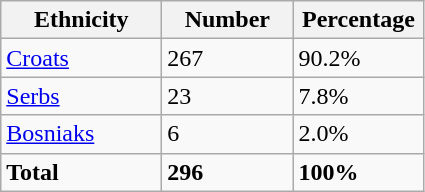<table class="wikitable">
<tr>
<th width="100px">Ethnicity</th>
<th width="80px">Number</th>
<th width="80px">Percentage</th>
</tr>
<tr>
<td><a href='#'>Croats</a></td>
<td>267</td>
<td>90.2%</td>
</tr>
<tr>
<td><a href='#'>Serbs</a></td>
<td>23</td>
<td>7.8%</td>
</tr>
<tr>
<td><a href='#'>Bosniaks</a></td>
<td>6</td>
<td>2.0%</td>
</tr>
<tr>
<td><strong>Total</strong></td>
<td><strong>296</strong></td>
<td><strong>100%</strong></td>
</tr>
</table>
